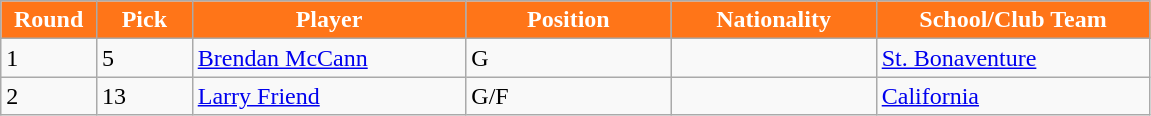<table class="wikitable sortable sortable">
<tr>
<th style="background:#FF7518;color:#FFFFFF;" width="7%">Round</th>
<th style="background:#FF7518;color:#FFFFFF;" width="7%">Pick</th>
<th style="background:#FF7518;color:#FFFFFF;" width="20%">Player</th>
<th style="background:#FF7518;color:#FFFFFF;" width="15%">Position</th>
<th style="background:#FF7518;color:#FFFFFF;" width="15%">Nationality</th>
<th style="background:#FF7518;color:#FFFFFF;" width="20%">School/Club Team</th>
</tr>
<tr>
<td>1</td>
<td>5</td>
<td><a href='#'>Brendan McCann</a></td>
<td>G</td>
<td></td>
<td><a href='#'>St. Bonaventure</a></td>
</tr>
<tr>
<td>2</td>
<td>13</td>
<td><a href='#'>Larry Friend</a></td>
<td>G/F</td>
<td></td>
<td><a href='#'>California</a></td>
</tr>
</table>
